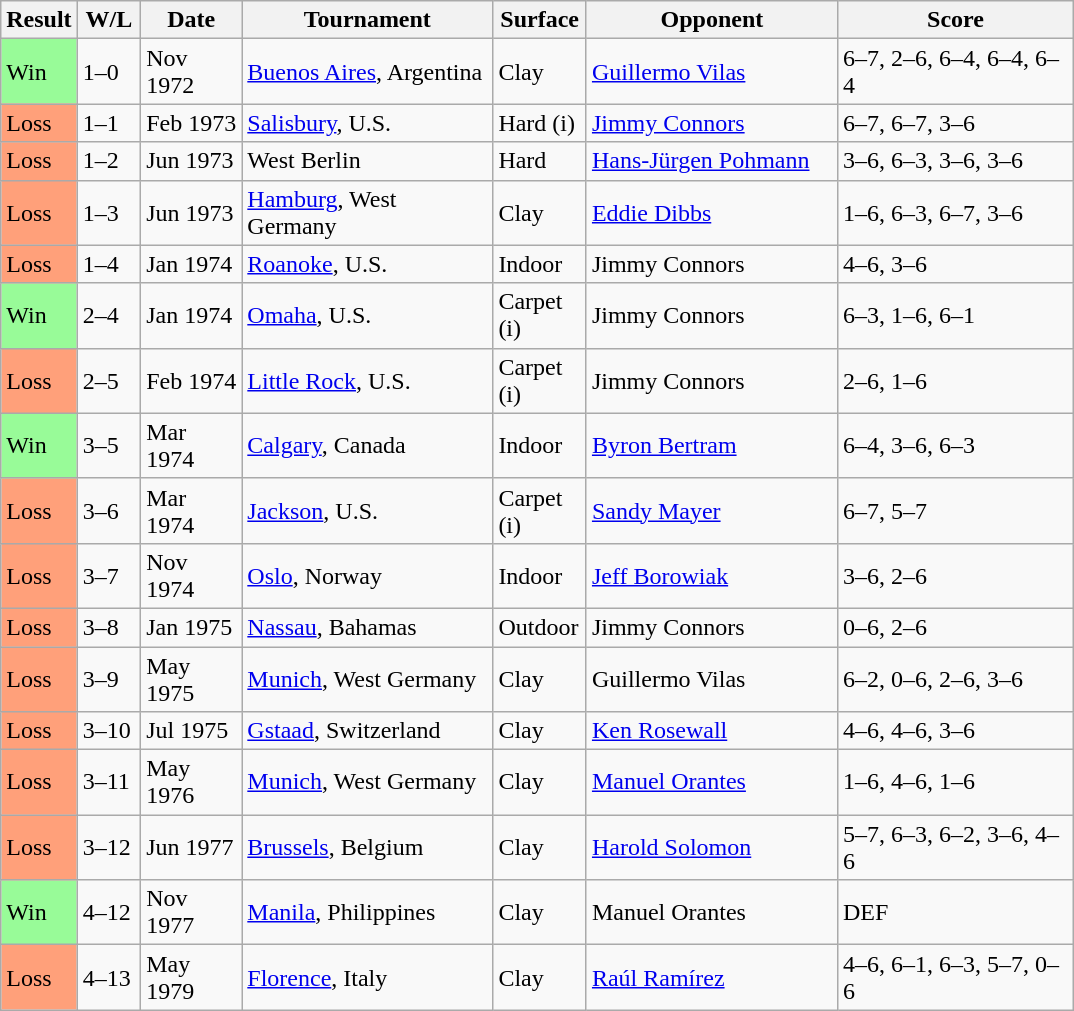<table class="sortable wikitable">
<tr>
<th style="width:40px">Result</th>
<th style="width:35px" class="unsortable">W/L</th>
<th style="width:60px">Date</th>
<th style="width:160px">Tournament</th>
<th style="width:55px">Surface</th>
<th style="width:160px">Opponent</th>
<th style="width:150px" class="unsortable">Score</th>
</tr>
<tr>
<td style="background:#98fb98;">Win</td>
<td>1–0</td>
<td>Nov 1972</td>
<td><a href='#'>Buenos Aires</a>, Argentina</td>
<td>Clay</td>
<td> <a href='#'>Guillermo Vilas</a></td>
<td>6–7, 2–6, 6–4, 6–4, 6–4</td>
</tr>
<tr>
<td style="background:#ffa07a;">Loss</td>
<td>1–1</td>
<td>Feb 1973</td>
<td><a href='#'>Salisbury</a>, U.S.</td>
<td>Hard (i)</td>
<td> <a href='#'>Jimmy Connors</a></td>
<td>6–7, 6–7, 3–6</td>
</tr>
<tr>
<td style="background:#ffa07a;">Loss</td>
<td>1–2</td>
<td>Jun 1973</td>
<td>West Berlin</td>
<td>Hard</td>
<td> <a href='#'>Hans-Jürgen Pohmann</a></td>
<td>3–6, 6–3, 3–6, 3–6</td>
</tr>
<tr>
<td style="background:#ffa07a;">Loss</td>
<td>1–3</td>
<td>Jun 1973</td>
<td><a href='#'>Hamburg</a>, West Germany</td>
<td>Clay</td>
<td> <a href='#'>Eddie Dibbs</a></td>
<td>1–6, 6–3, 6–7, 3–6</td>
</tr>
<tr>
<td style="background:#ffa07a;">Loss</td>
<td>1–4</td>
<td>Jan 1974</td>
<td><a href='#'>Roanoke</a>, U.S.</td>
<td>Indoor</td>
<td> Jimmy Connors</td>
<td>4–6, 3–6</td>
</tr>
<tr>
<td style="background:#98fb98;">Win</td>
<td>2–4</td>
<td>Jan 1974</td>
<td><a href='#'>Omaha</a>, U.S.</td>
<td>Carpet (i)</td>
<td> Jimmy Connors</td>
<td>6–3, 1–6, 6–1</td>
</tr>
<tr>
<td style="background:#ffa07a;">Loss</td>
<td>2–5</td>
<td>Feb 1974</td>
<td><a href='#'>Little Rock</a>, U.S.</td>
<td>Carpet (i)</td>
<td> Jimmy Connors</td>
<td>2–6, 1–6</td>
</tr>
<tr>
<td style="background:#98fb98;">Win</td>
<td>3–5</td>
<td>Mar 1974</td>
<td><a href='#'>Calgary</a>, Canada</td>
<td>Indoor</td>
<td> <a href='#'>Byron Bertram</a></td>
<td>6–4, 3–6, 6–3</td>
</tr>
<tr>
<td style="background:#ffa07a;">Loss</td>
<td>3–6</td>
<td>Mar 1974</td>
<td><a href='#'>Jackson</a>, U.S.</td>
<td>Carpet (i)</td>
<td> <a href='#'>Sandy Mayer</a></td>
<td>6–7, 5–7</td>
</tr>
<tr>
<td style="background:#ffa07a;">Loss</td>
<td>3–7</td>
<td>Nov 1974</td>
<td><a href='#'>Oslo</a>, Norway</td>
<td>Indoor</td>
<td> <a href='#'>Jeff Borowiak</a></td>
<td>3–6, 2–6</td>
</tr>
<tr>
<td style="background:#ffa07a;">Loss</td>
<td>3–8</td>
<td>Jan 1975</td>
<td><a href='#'>Nassau</a>, Bahamas</td>
<td>Outdoor</td>
<td> Jimmy Connors</td>
<td>0–6, 2–6</td>
</tr>
<tr>
<td style="background:#ffa07a;">Loss</td>
<td>3–9</td>
<td>May 1975</td>
<td><a href='#'>Munich</a>, West Germany</td>
<td>Clay</td>
<td> Guillermo Vilas</td>
<td>6–2, 0–6, 2–6, 3–6</td>
</tr>
<tr>
<td style="background:#ffa07a;">Loss</td>
<td>3–10</td>
<td>Jul 1975</td>
<td><a href='#'>Gstaad</a>, Switzerland</td>
<td>Clay</td>
<td> <a href='#'>Ken Rosewall</a></td>
<td>4–6, 4–6, 3–6</td>
</tr>
<tr>
<td style="background:#ffa07a;">Loss</td>
<td>3–11</td>
<td>May 1976</td>
<td><a href='#'>Munich</a>, West Germany</td>
<td>Clay</td>
<td> <a href='#'>Manuel Orantes</a></td>
<td>1–6, 4–6, 1–6</td>
</tr>
<tr>
<td style="background:#ffa07a;">Loss</td>
<td>3–12</td>
<td>Jun 1977</td>
<td><a href='#'>Brussels</a>, Belgium</td>
<td>Clay</td>
<td> <a href='#'>Harold Solomon</a></td>
<td>5–7, 6–3, 6–2, 3–6, 4–6</td>
</tr>
<tr>
<td style="background:#98fb98;">Win</td>
<td>4–12</td>
<td>Nov 1977</td>
<td><a href='#'>Manila</a>, Philippines</td>
<td>Clay</td>
<td> Manuel Orantes</td>
<td>DEF</td>
</tr>
<tr>
<td style="background:#ffa07a;">Loss</td>
<td>4–13</td>
<td>May 1979</td>
<td><a href='#'>Florence</a>, Italy</td>
<td>Clay</td>
<td> <a href='#'>Raúl Ramírez</a></td>
<td>4–6, 6–1, 6–3, 5–7, 0–6</td>
</tr>
</table>
